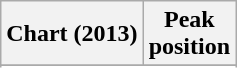<table class="wikitable sortable plainrowheaders" style="text-align:center">
<tr>
<th scope="col">Chart (2013)</th>
<th scope="col">Peak<br>position</th>
</tr>
<tr>
</tr>
<tr>
</tr>
<tr>
</tr>
</table>
